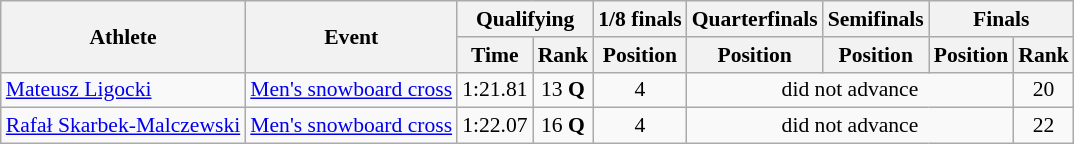<table class="wikitable" style="font-size:90%">
<tr>
<th rowspan="2">Athlete</th>
<th rowspan="2">Event</th>
<th colspan="2">Qualifying</th>
<th>1/8 finals</th>
<th>Quarterfinals</th>
<th>Semifinals</th>
<th colspan=2>Finals</th>
</tr>
<tr>
<th>Time</th>
<th>Rank</th>
<th>Position</th>
<th>Position</th>
<th>Position</th>
<th>Position</th>
<th>Rank</th>
</tr>
<tr>
<td><a href='#'>Mateusz Ligocki</a></td>
<td><a href='#'>Men's snowboard cross</a></td>
<td align="center">1:21.81</td>
<td align="center">13 <strong>Q</strong></td>
<td align="center">4</td>
<td colspan=3 align="center">did not advance</td>
<td align="center">20</td>
</tr>
<tr>
<td><a href='#'>Rafał Skarbek-Malczewski</a></td>
<td><a href='#'>Men's snowboard cross</a></td>
<td align="center">1:22.07</td>
<td align="center">16 <strong>Q</strong></td>
<td align="center">4</td>
<td colspan=3 align="center">did not advance</td>
<td align="center">22</td>
</tr>
</table>
